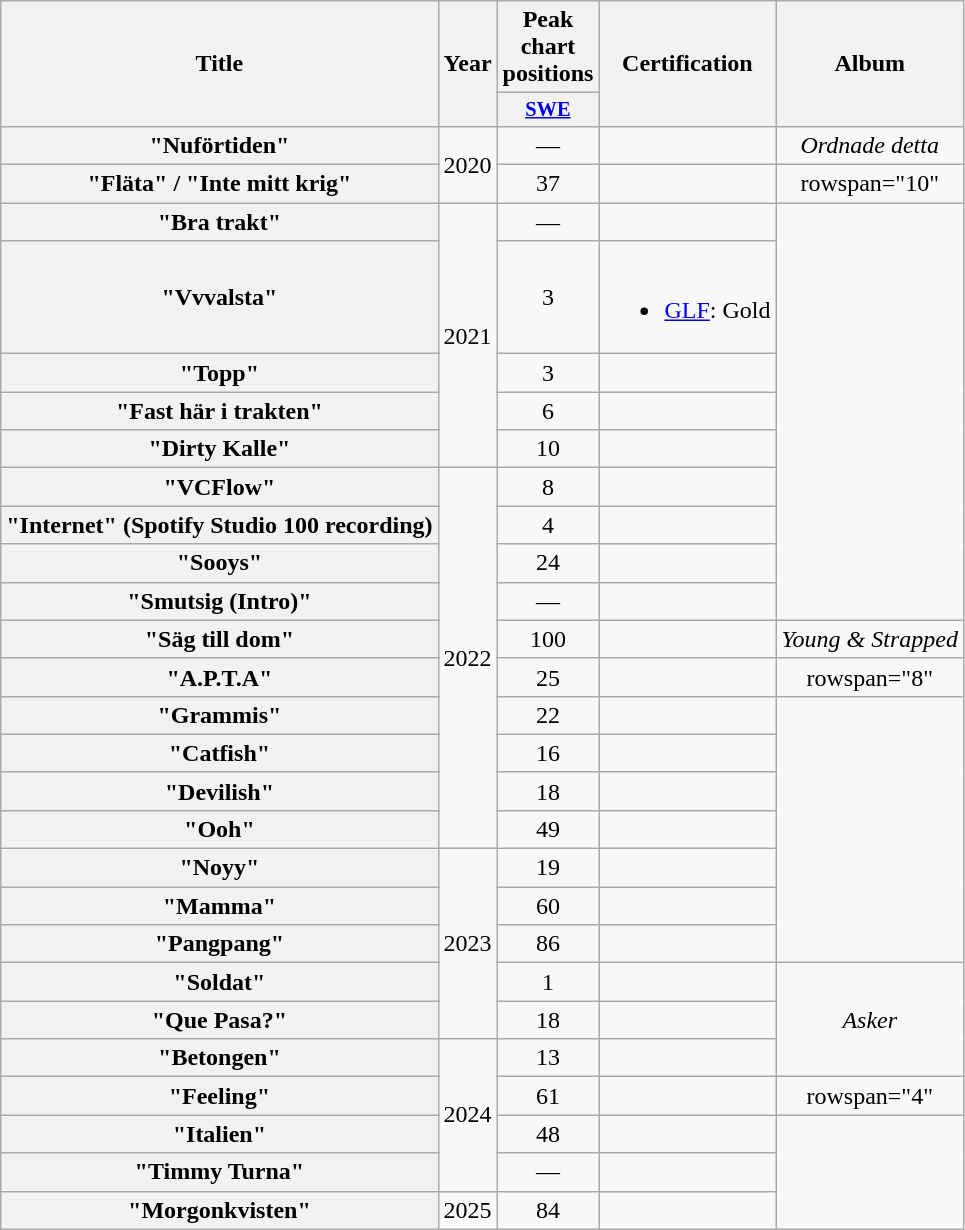<table class="wikitable plainrowheaders" style="text-align:center;">
<tr>
<th scope="col" rowspan="2">Title</th>
<th scope="col" rowspan="2">Year</th>
<th scope="col" colspan="1">Peak chart positions</th>
<th scope="col" rowspan="2">Certification</th>
<th scope="col" rowspan="2">Album</th>
</tr>
<tr>
<th scope="col" style="width:3em;font-size:85%;"><a href='#'>SWE</a><br></th>
</tr>
<tr>
<th scope="row">"Nuförtiden"<br></th>
<td rowspan="2">2020</td>
<td>—</td>
<td></td>
<td><em>Ordnade detta</em></td>
</tr>
<tr>
<th scope="row">"Fläta" / "Inte mitt krig"</th>
<td>37<br></td>
<td></td>
<td>rowspan="10" </td>
</tr>
<tr>
<th scope="row">"Bra trakt"</th>
<td rowspan="5">2021</td>
<td>—</td>
<td></td>
</tr>
<tr>
<th scope="row">"Vvvalsta"</th>
<td>3</td>
<td><br><ul><li><a href='#'>GLF</a>: Gold</li></ul></td>
</tr>
<tr>
<th scope="row">"Topp"<br></th>
<td>3</td>
<td></td>
</tr>
<tr>
<th scope="row">"Fast här i trakten"<br></th>
<td>6</td>
<td></td>
</tr>
<tr>
<th scope="row">"Dirty Kalle"<br></th>
<td>10<br></td>
<td></td>
</tr>
<tr>
<th scope="row">"VCFlow"</th>
<td rowspan="10">2022</td>
<td>8<br></td>
<td></td>
</tr>
<tr>
<th scope="row">"Internet" (Spotify Studio 100 recording)<br></th>
<td>4<br></td>
<td></td>
</tr>
<tr>
<th scope="row">"Sooys"</th>
<td>24<br></td>
<td></td>
</tr>
<tr>
<th scope="row">"Smutsig (Intro)"</th>
<td>—</td>
<td></td>
</tr>
<tr>
<th scope="row">"Säg till dom"</th>
<td>100<br></td>
<td></td>
<td><em>Young & Strapped</em></td>
</tr>
<tr>
<th scope="row">"A.P.T.A"</th>
<td>25<br></td>
<td></td>
<td>rowspan="8" </td>
</tr>
<tr>
<th scope="row">"Grammis"<br></th>
<td>22<br></td>
<td></td>
</tr>
<tr>
<th scope="row">"Catfish"<br></th>
<td>16<br></td>
<td></td>
</tr>
<tr>
<th scope="row">"Devilish"<br></th>
<td>18<br></td>
<td></td>
</tr>
<tr>
<th scope="row">"Ooh"</th>
<td>49<br></td>
<td></td>
</tr>
<tr>
<th scope="row">"Noyy"</th>
<td rowspan="5">2023</td>
<td>19<br></td>
<td></td>
</tr>
<tr>
<th scope="row">"Mamma"</th>
<td>60<br></td>
<td></td>
</tr>
<tr>
<th scope="row">"Pangpang"</th>
<td>86<br></td>
<td></td>
</tr>
<tr>
<th scope="row">"Soldat"<br></th>
<td>1<br></td>
<td></td>
<td rowspan="3"><em>Asker</em></td>
</tr>
<tr>
<th scope="row">"Que Pasa?"</th>
<td>18<br></td>
<td></td>
</tr>
<tr>
<th scope="row">"Betongen"<br></th>
<td rowspan="4">2024</td>
<td>13<br></td>
<td></td>
</tr>
<tr>
<th scope="row">"Feeling"<br></th>
<td>61<br></td>
<td></td>
<td>rowspan="4" </td>
</tr>
<tr>
<th scope="row">"Italien"</th>
<td>48<br></td>
<td></td>
</tr>
<tr>
<th scope="row">"Timmy Turna"<br></th>
<td>—</td>
<td></td>
</tr>
<tr>
<th scope="row">"Morgonkvisten"</th>
<td>2025</td>
<td>84<br></td>
<td></td>
</tr>
</table>
